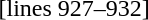<table>
<tr valign="top">
<td><br>[lines 927–932]</td>
<td><br></td>
</tr>
</table>
